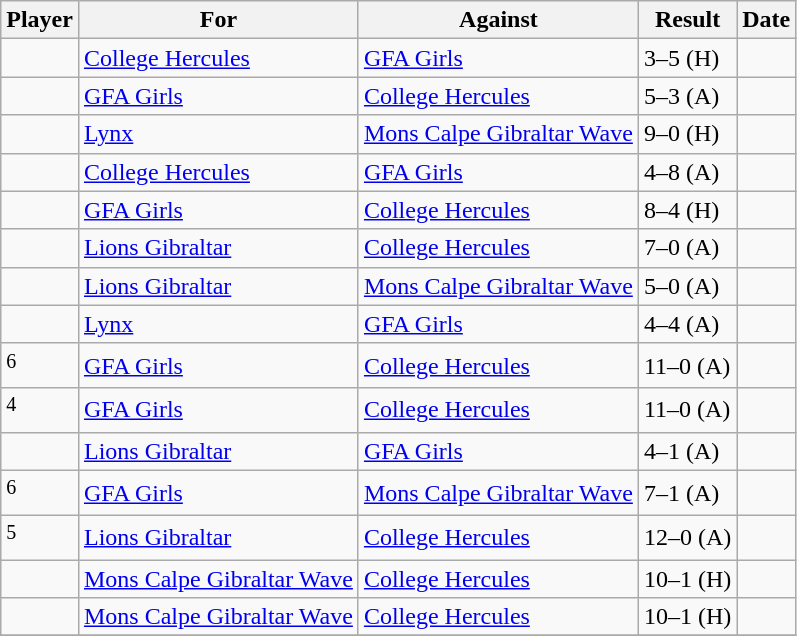<table class="wikitable">
<tr>
<th>Player</th>
<th>For</th>
<th>Against</th>
<th style="text-align:center">Result</th>
<th>Date</th>
</tr>
<tr>
<td> </td>
<td><a href='#'>College Hercules</a></td>
<td><a href='#'>GFA Girls</a></td>
<td>3–5 (H)</td>
<td></td>
</tr>
<tr>
<td> </td>
<td><a href='#'>GFA Girls</a></td>
<td><a href='#'>College Hercules</a></td>
<td>5–3 (A)</td>
<td></td>
</tr>
<tr>
<td> </td>
<td><a href='#'>Lynx</a></td>
<td><a href='#'>Mons Calpe Gibraltar Wave</a></td>
<td>9–0 (H)</td>
<td></td>
</tr>
<tr>
<td> </td>
<td><a href='#'>College Hercules</a></td>
<td><a href='#'>GFA Girls</a></td>
<td>4–8 (A)</td>
<td></td>
</tr>
<tr>
<td> </td>
<td><a href='#'>GFA Girls</a></td>
<td><a href='#'>College Hercules</a></td>
<td>8–4 (H)</td>
<td></td>
</tr>
<tr>
<td> </td>
<td><a href='#'>Lions Gibraltar</a></td>
<td><a href='#'>College Hercules</a></td>
<td>7–0 (A)</td>
<td></td>
</tr>
<tr>
<td> </td>
<td><a href='#'>Lions Gibraltar</a></td>
<td><a href='#'>Mons Calpe Gibraltar Wave</a></td>
<td>5–0 (A)</td>
<td></td>
</tr>
<tr>
<td> </td>
<td><a href='#'>Lynx</a></td>
<td><a href='#'>GFA Girls</a></td>
<td>4–4 (A)</td>
<td></td>
</tr>
<tr>
<td> <sup>6</sup></td>
<td><a href='#'>GFA Girls</a></td>
<td><a href='#'>College Hercules</a></td>
<td>11–0 (A)</td>
<td></td>
</tr>
<tr>
<td> <sup>4</sup></td>
<td><a href='#'>GFA Girls</a></td>
<td><a href='#'>College Hercules</a></td>
<td>11–0 (A)</td>
<td></td>
</tr>
<tr>
<td> </td>
<td><a href='#'>Lions Gibraltar</a></td>
<td><a href='#'>GFA Girls</a></td>
<td>4–1 (A)</td>
<td></td>
</tr>
<tr>
<td> <sup>6</sup></td>
<td><a href='#'>GFA Girls</a></td>
<td><a href='#'>Mons Calpe Gibraltar Wave</a></td>
<td>7–1 (A)</td>
<td></td>
</tr>
<tr>
<td> <sup>5</sup></td>
<td><a href='#'>Lions Gibraltar</a></td>
<td><a href='#'>College Hercules</a></td>
<td>12–0 (A)</td>
<td></td>
</tr>
<tr>
<td> </td>
<td><a href='#'>Mons Calpe Gibraltar Wave</a></td>
<td><a href='#'>College Hercules</a></td>
<td>10–1 (H)</td>
<td></td>
</tr>
<tr>
<td> </td>
<td><a href='#'>Mons Calpe Gibraltar Wave</a></td>
<td><a href='#'>College Hercules</a></td>
<td>10–1 (H)</td>
<td></td>
</tr>
<tr>
</tr>
</table>
